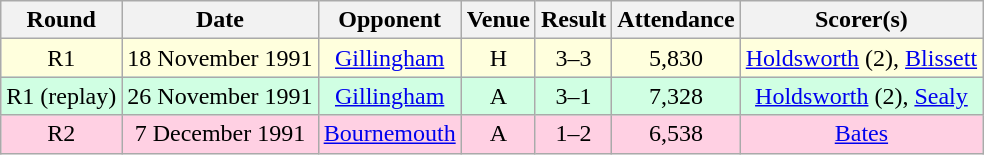<table style="text-align:center;" class="wikitable sortable">
<tr>
<th>Round</th>
<th>Date</th>
<th>Opponent</th>
<th>Venue</th>
<th>Result</th>
<th>Attendance</th>
<th>Scorer(s)</th>
</tr>
<tr style="background:#ffd;">
<td>R1</td>
<td>18 November 1991</td>
<td><a href='#'>Gillingham</a></td>
<td>H</td>
<td>3–3</td>
<td>5,830</td>
<td><a href='#'>Holdsworth</a> (2), <a href='#'>Blissett</a></td>
</tr>
<tr style="background:#d0ffe3;">
<td>R1 (replay)</td>
<td>26 November 1991</td>
<td><a href='#'>Gillingham</a></td>
<td>A</td>
<td>3–1</td>
<td>7,328</td>
<td><a href='#'>Holdsworth</a> (2), <a href='#'>Sealy</a></td>
</tr>
<tr style="background:#ffd0e3;">
<td>R2</td>
<td>7 December 1991</td>
<td><a href='#'>Bournemouth</a></td>
<td>A</td>
<td>1–2</td>
<td>6,538</td>
<td><a href='#'>Bates</a></td>
</tr>
</table>
